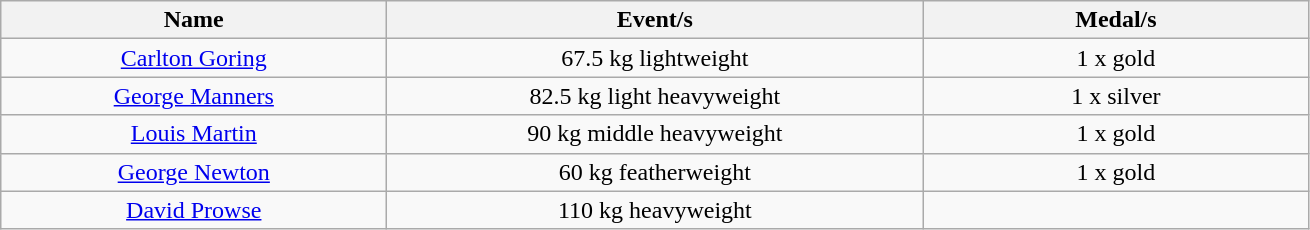<table class="wikitable" style="text-align: center">
<tr>
<th width=250>Name</th>
<th width=350>Event/s</th>
<th width=250>Medal/s</th>
</tr>
<tr>
<td><a href='#'>Carlton Goring</a></td>
<td>67.5 kg lightweight</td>
<td>1 x gold</td>
</tr>
<tr>
<td><a href='#'>George Manners</a></td>
<td>82.5 kg light heavyweight</td>
<td>1 x silver</td>
</tr>
<tr>
<td><a href='#'>Louis Martin</a></td>
<td>90 kg middle heavyweight</td>
<td>1 x gold</td>
</tr>
<tr>
<td><a href='#'>George Newton</a></td>
<td>60 kg featherweight</td>
<td>1 x gold</td>
</tr>
<tr>
<td><a href='#'>David Prowse</a></td>
<td>110 kg heavyweight</td>
<td></td>
</tr>
</table>
